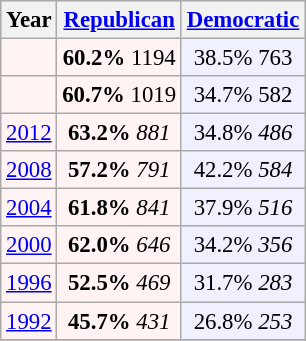<table class="wikitable" style="font-size: 95%;">
<tr bgcolor=lightgrey>
<th>Year</th>
<th><a href='#'>Republican</a></th>
<th><a href='#'>Democratic</a></th>
</tr>
<tr>
<td align="center" bgcolor="#fff3f3"></td>
<td align="center" bgcolor="#fff3f3"><strong>60.2%</strong> 1194</td>
<td align="center" bgcolor="#f0f0ff">38.5% 763</td>
</tr>
<tr>
<td align="center" bgcolor="#fff3f3"></td>
<td align="center" bgcolor="#fff3f3"><strong>60.7%</strong> 1019</td>
<td align="center" bgcolor="#f0f0ff">34.7% 582</td>
</tr>
<tr>
<td align="center" bgcolor="#fff3f3"><a href='#'>2012</a></td>
<td align="center" bgcolor="#fff3f3"><strong>63.2%</strong> <em>881</em></td>
<td align="center" bgcolor="#f0f0ff">34.8% <em>486</em></td>
</tr>
<tr>
<td align="center" bgcolor="#fff3f3"><a href='#'>2008</a></td>
<td align="center" bgcolor="#fff3f3"><strong>57.2%</strong> <em>791</em></td>
<td align="center" bgcolor="#f0f0ff">42.2% <em>584</em></td>
</tr>
<tr>
<td align="center" bgcolor="#fff3f3"><a href='#'>2004</a></td>
<td align="center" bgcolor="#fff3f3"><strong>61.8%</strong> <em>841</em></td>
<td align="center" bgcolor="#f0f0ff">37.9% <em>516</em></td>
</tr>
<tr>
<td align="center" bgcolor="#fff3f3"><a href='#'>2000</a></td>
<td align="center" bgcolor="#fff3f3"><strong>62.0%</strong> <em>646</em></td>
<td align="center" bgcolor="#f0f0ff">34.2% <em>356</em></td>
</tr>
<tr>
<td align="center" bgcolor="#fff3f3"><a href='#'>1996</a></td>
<td align="center" bgcolor="#fff3f3"><strong>52.5%</strong> <em>469</em></td>
<td align="center" bgcolor="#f0f0ff">31.7% <em>283</em></td>
</tr>
<tr>
<td align="center" bgcolor="#fff3f3"><a href='#'>1992</a></td>
<td align="center" bgcolor="#fff3f3"><strong>45.7%</strong> <em>431</em></td>
<td align="center" bgcolor="#f0f0ff">26.8% <em>253</em></td>
</tr>
<tr>
</tr>
</table>
